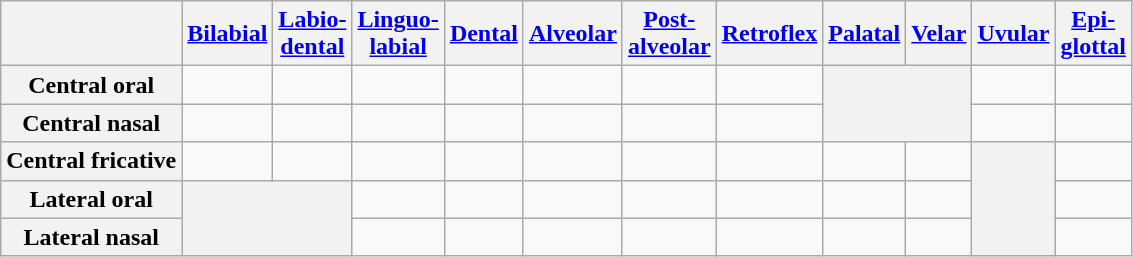<table class=wikitable>
<tr align=center>
<th></th>
<th><a href='#'>Bilabial</a></th>
<th><a href='#'>Labio-<br>dental</a></th>
<th><a href='#'>Linguo-<br>labial</a></th>
<th><a href='#'>Dental</a></th>
<th><a href='#'>Alveolar</a></th>
<th><a href='#'>Post-<br>alveolar</a></th>
<th><a href='#'>Retroflex</a></th>
<th><a href='#'>Palatal</a></th>
<th><a href='#'>Velar</a></th>
<th><a href='#'>Uvular</a></th>
<th><a href='#'>Epi-<br>glottal</a></th>
</tr>
<tr align=center>
<th>Central oral</th>
<td></td>
<td></td>
<td></td>
<td></td>
<td></td>
<td></td>
<td></td>
<th rowspan=2 colspan=2></th>
<td></td>
<td></td>
</tr>
<tr align=center>
<th>Central nasal</th>
<td></td>
<td></td>
<td></td>
<td></td>
<td></td>
<td></td>
<td></td>
<td></td>
<td></td>
</tr>
<tr align=center>
<th>Central fricative</th>
<td></td>
<td></td>
<td></td>
<td></td>
<td></td>
<td></td>
<td></td>
<td></td>
<td></td>
<th rowspan=3></th>
<td></td>
</tr>
<tr align=center>
<th>Lateral oral</th>
<th colspan=2 rowspan=2></th>
<td></td>
<td></td>
<td></td>
<td></td>
<td></td>
<td></td>
<td></td>
<td></td>
</tr>
<tr align=center>
<th>Lateral nasal</th>
<td></td>
<td></td>
<td></td>
<td></td>
<td></td>
<td></td>
<td></td>
<td></td>
</tr>
</table>
